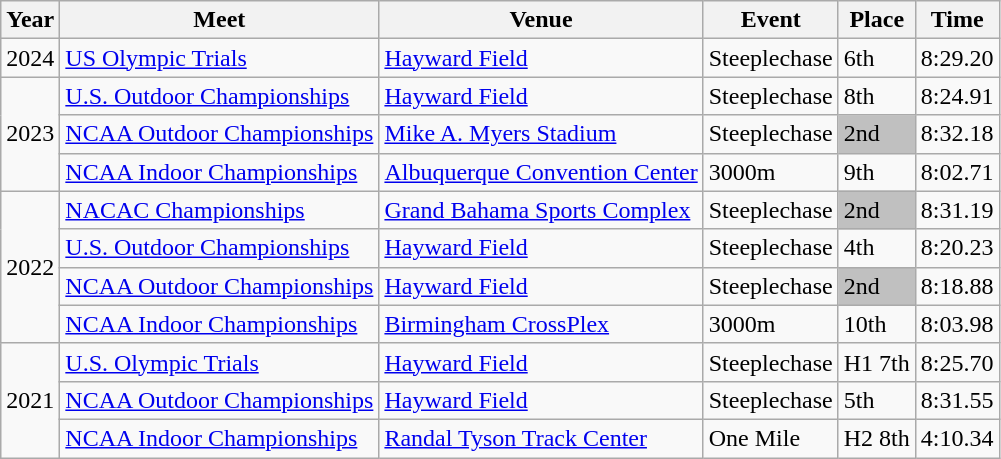<table class="wikitable">
<tr>
<th>Year</th>
<th>Meet</th>
<th>Venue</th>
<th>Event</th>
<th>Place</th>
<th>Time</th>
</tr>
<tr>
<td>2024</td>
<td><a href='#'>US Olympic Trials</a></td>
<td><a href='#'>Hayward Field</a></td>
<td>Steeplechase</td>
<td>6th</td>
<td>8:29.20</td>
</tr>
<tr>
<td rowspan="3">2023</td>
<td><a href='#'>U.S. Outdoor Championships</a></td>
<td><a href='#'>Hayward Field</a></td>
<td>Steeplechase</td>
<td>8th</td>
<td>8:24.91</td>
</tr>
<tr>
<td><a href='#'>NCAA Outdoor Championships</a></td>
<td><a href='#'>Mike A. Myers Stadium</a></td>
<td>Steeplechase</td>
<td bgcolor="silver">2nd</td>
<td>8:32.18</td>
</tr>
<tr>
<td><a href='#'>NCAA Indoor Championships</a></td>
<td><a href='#'>Albuquerque Convention Center</a></td>
<td>3000m</td>
<td>9th</td>
<td>8:02.71</td>
</tr>
<tr>
<td rowspan="4">2022</td>
<td><a href='#'>NACAC Championships</a></td>
<td><a href='#'>Grand Bahama Sports Complex</a></td>
<td>Steeplechase</td>
<td bgcolor="silver">2nd</td>
<td>8:31.19</td>
</tr>
<tr>
<td><a href='#'>U.S. Outdoor Championships</a></td>
<td><a href='#'>Hayward Field</a></td>
<td>Steeplechase</td>
<td>4th</td>
<td>8:20.23</td>
</tr>
<tr>
<td><a href='#'>NCAA Outdoor Championships</a></td>
<td><a href='#'>Hayward Field</a></td>
<td>Steeplechase</td>
<td bgcolor="silver">2nd</td>
<td>8:18.88</td>
</tr>
<tr>
<td><a href='#'>NCAA Indoor Championships</a></td>
<td><a href='#'>Birmingham CrossPlex</a></td>
<td>3000m</td>
<td>10th</td>
<td>8:03.98</td>
</tr>
<tr>
<td rowspan="3">2021</td>
<td><a href='#'>U.S. Olympic Trials</a></td>
<td><a href='#'>Hayward Field</a></td>
<td>Steeplechase</td>
<td>H1 7th</td>
<td>8:25.70</td>
</tr>
<tr>
<td><a href='#'>NCAA Outdoor Championships</a></td>
<td><a href='#'>Hayward Field</a></td>
<td>Steeplechase</td>
<td>5th</td>
<td>8:31.55</td>
</tr>
<tr>
<td><a href='#'>NCAA Indoor Championships</a></td>
<td><a href='#'>Randal Tyson Track Center</a></td>
<td>One Mile</td>
<td>H2 8th</td>
<td>4:10.34</td>
</tr>
</table>
